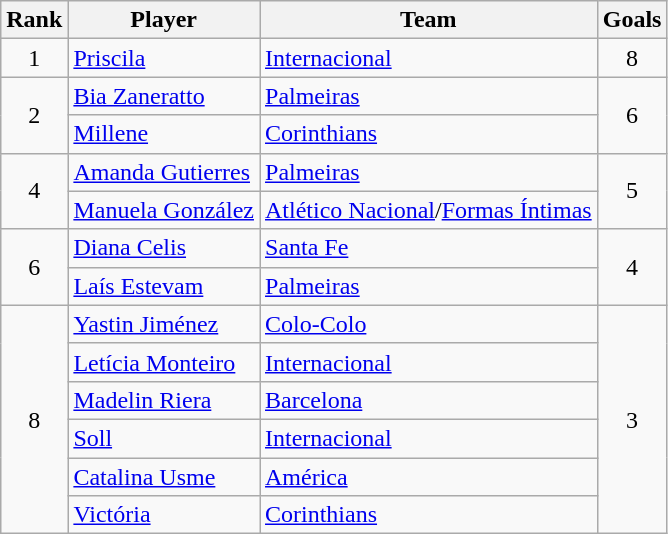<table class="wikitable">
<tr>
<th>Rank</th>
<th>Player</th>
<th>Team</th>
<th>Goals</th>
</tr>
<tr>
<td align=center>1</td>
<td> <a href='#'>Priscila</a></td>
<td> <a href='#'>Internacional</a></td>
<td align=center>8</td>
</tr>
<tr>
<td align=center rowspan=2>2</td>
<td> <a href='#'>Bia Zaneratto</a></td>
<td> <a href='#'>Palmeiras</a></td>
<td align=center rowspan=2>6</td>
</tr>
<tr>
<td> <a href='#'>Millene</a></td>
<td> <a href='#'>Corinthians</a></td>
</tr>
<tr>
<td align=center rowspan=2>4</td>
<td> <a href='#'>Amanda Gutierres</a></td>
<td> <a href='#'>Palmeiras</a></td>
<td align=center rowspan=2>5</td>
</tr>
<tr>
<td> <a href='#'>Manuela González</a></td>
<td> <a href='#'>Atlético Nacional</a>/<a href='#'>Formas Íntimas</a></td>
</tr>
<tr>
<td align=center rowspan=2>6</td>
<td> <a href='#'>Diana Celis</a></td>
<td> <a href='#'>Santa Fe</a></td>
<td align=center rowspan=2>4</td>
</tr>
<tr>
<td> <a href='#'>Laís Estevam</a></td>
<td> <a href='#'>Palmeiras</a></td>
</tr>
<tr>
<td align=center rowspan=6>8</td>
<td> <a href='#'>Yastin Jiménez</a></td>
<td> <a href='#'>Colo-Colo</a></td>
<td align=center rowspan=6>3</td>
</tr>
<tr>
<td> <a href='#'>Letícia Monteiro</a></td>
<td> <a href='#'>Internacional</a></td>
</tr>
<tr>
<td> <a href='#'>Madelin Riera</a></td>
<td> <a href='#'>Barcelona</a></td>
</tr>
<tr>
<td> <a href='#'>Soll</a></td>
<td> <a href='#'>Internacional</a></td>
</tr>
<tr>
<td> <a href='#'>Catalina Usme</a></td>
<td> <a href='#'>América</a></td>
</tr>
<tr>
<td> <a href='#'>Victória</a></td>
<td> <a href='#'>Corinthians</a></td>
</tr>
</table>
